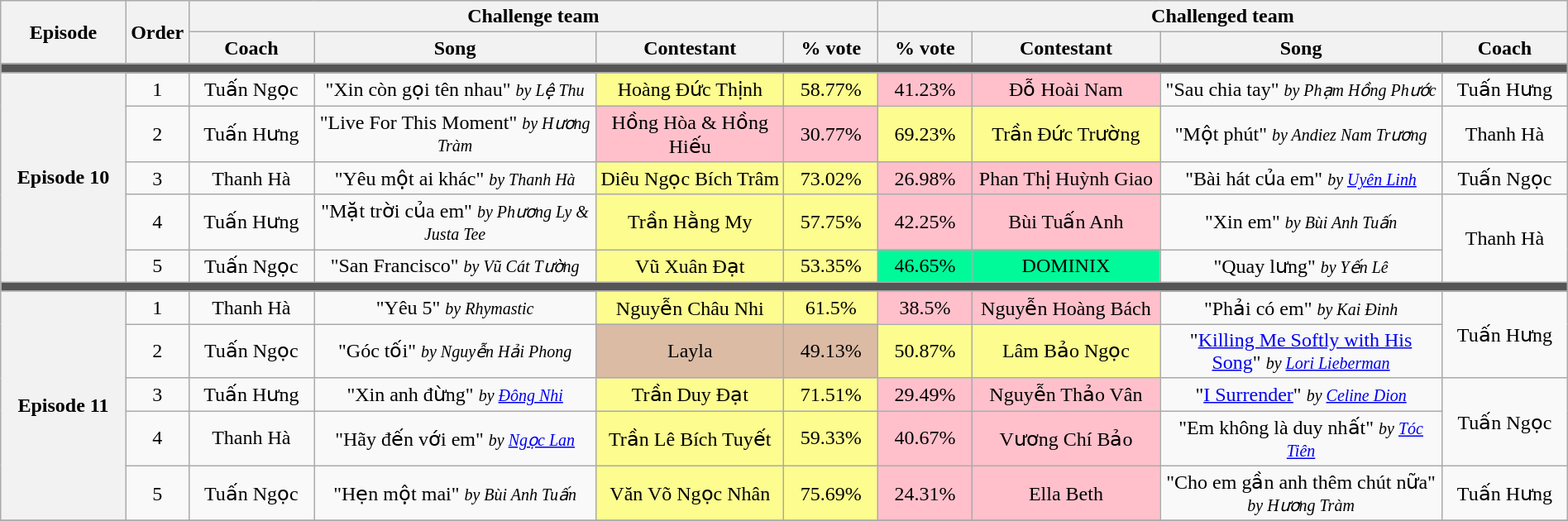<table class="wikitable" style="text-align: center; width:100%;">
<tr>
<th rowspan="2" style="width:08%;">Episode</th>
<th rowspan="2" style="width:04%;">Order</th>
<th colspan="4">Challenge team</th>
<th colspan="4">Challenged team</th>
</tr>
<tr>
<th style="width:08%;">Coach</th>
<th style="width:18%;">Song</th>
<th style="width:12%;">Contestant</th>
<th style="width:06%;">% vote</th>
<th style="width:06%;">% vote</th>
<th style="width:12%;">Contestant</th>
<th style="width:18%;">Song</th>
<th style="width:08%;">Coach</th>
</tr>
<tr>
<td colspan="12" style="background:#555;"></td>
</tr>
<tr>
<th rowspan="5" scope="row">Episode 10<br><small></small></th>
<td>1</td>
<td>Tuấn Ngọc</td>
<td>"Xin còn gọi tên nhau" <small><em>by Lệ Thu</em></small></td>
<td bgcolor="#fdfc8f">Hoàng Đức Thịnh</td>
<td bgcolor="#fdfc8f">58.77%</td>
<td bgcolor="pink">41.23%</td>
<td bgcolor="pink">Đỗ Hoài Nam</td>
<td>"Sau chia tay" <small><em>by Phạm Hồng Phước</em></small></td>
<td>Tuấn Hưng</td>
</tr>
<tr>
<td>2</td>
<td>Tuấn Hưng</td>
<td>"Live For This Moment" <small><em>by Hương Tràm</em></small></td>
<td bgcolor="pink">Hồng Hòa & Hồng Hiếu</td>
<td bgcolor="pink">30.77%</td>
<td bgcolor="#fdfc8f">69.23%</td>
<td bgcolor="#fdfc8f">Trần Đức Trường</td>
<td>"Một phút" <small><em>by Andiez Nam Trương</em></small></td>
<td>Thanh Hà</td>
</tr>
<tr>
<td>3</td>
<td>Thanh Hà</td>
<td>"Yêu một ai khác" <small><em>by Thanh Hà</em></small></td>
<td bgcolor="#fdfc8f">Diêu Ngọc Bích Trâm</td>
<td bgcolor="#fdfc8f">73.02%</td>
<td bgcolor="pink">26.98%</td>
<td bgcolor="pink">Phan Thị Huỳnh Giao</td>
<td>"Bài hát của em" <small><em>by <a href='#'>Uyên Linh</a></em></small></td>
<td>Tuấn Ngọc</td>
</tr>
<tr>
<td>4</td>
<td>Tuấn Hưng</td>
<td>"Mặt trời của em" <small><em>by Phương Ly & Justa Tee</em></small></td>
<td bgcolor="#fdfc8f">Trần Hằng My</td>
<td bgcolor="#fdfc8f">57.75%</td>
<td bgcolor="pink">42.25%</td>
<td bgcolor="pink">Bùi Tuấn Anh</td>
<td>"Xin em" <small><em>by Bùi Anh Tuấn</em></small></td>
<td rowspan="2">Thanh Hà</td>
</tr>
<tr>
<td>5</td>
<td>Tuấn Ngọc</td>
<td>"San Francisco" <small><em>by Vũ Cát Tường</em></small></td>
<td bgcolor="#fdfc8f">Vũ Xuân Đạt</td>
<td bgcolor="#fdfc8f">53.35%</td>
<td bgcolor="#00FA9A">46.65%</td>
<td bgcolor="#00FA9A">DOMINIX</td>
<td>"Quay lưng" <small><em>by Yến Lê</em></small></td>
</tr>
<tr>
<td colspan="12" style="background:#555;"></td>
</tr>
<tr>
<th rowspan="5" scope="row">Episode 11<br><small></small></th>
<td>1</td>
<td>Thanh Hà</td>
<td>"Yêu 5" <small><em>by Rhymastic</em></small></td>
<td bgcolor="#fdfc8f">Nguyễn Châu Nhi</td>
<td bgcolor="#fdfc8f">61.5%</td>
<td bgcolor="pink">38.5%</td>
<td bgcolor="pink">Nguyễn Hoàng Bách</td>
<td>"Phải có em" <small><em>by Kai Đinh</em></small></td>
<td rowspan="2">Tuấn Hưng</td>
</tr>
<tr>
<td>2</td>
<td>Tuấn Ngọc</td>
<td>"Góc tối" <small><em>by Nguyễn Hải Phong</em></small></td>
<td bgcolor="#dbbba4">Layla</td>
<td bgcolor="#dbbba4">49.13%</td>
<td bgcolor="#fdfc8f">50.87%</td>
<td bgcolor="#fdfc8f">Lâm Bảo Ngọc</td>
<td>"<a href='#'>Killing Me Softly with His Song</a>" <small><em>by <a href='#'>Lori Lieberman</a></em></small></td>
</tr>
<tr>
<td>3</td>
<td>Tuấn Hưng</td>
<td>"Xin anh đừng" <small><em>by <a href='#'>Đông Nhi</a></em></small></td>
<td bgcolor="#fdfc8f">Trần Duy Đạt</td>
<td bgcolor="#fdfc8f">71.51%</td>
<td bgcolor="pink">29.49%</td>
<td bgcolor="pink">Nguyễn Thảo Vân</td>
<td>"<a href='#'>I Surrender</a>" <small><em>by <a href='#'>Celine Dion</a></em></small></td>
<td rowspan="2">Tuấn Ngọc</td>
</tr>
<tr>
<td>4</td>
<td>Thanh Hà</td>
<td>"Hãy đến với em" <small><em>by <a href='#'>Ngọc Lan</a></em></small></td>
<td bgcolor="#fdfc8f">Trần Lê Bích Tuyết</td>
<td bgcolor="#fdfc8f">59.33%</td>
<td bgcolor="pink">40.67%</td>
<td bgcolor="pink">Vương Chí Bảo</td>
<td>"Em không là duy nhất" <small><em>by <a href='#'>Tóc Tiên</a></em></small></td>
</tr>
<tr>
<td>5</td>
<td>Tuấn Ngọc</td>
<td>"Hẹn một mai" <small><em>by Bùi Anh Tuấn</em></small></td>
<td bgcolor="#fdfc8f">Văn Võ Ngọc Nhân</td>
<td bgcolor="#fdfc8f">75.69%</td>
<td bgcolor="pink">24.31%</td>
<td bgcolor="pink">Ella Beth</td>
<td>"Cho em gần anh thêm chút nữa" <small><em>by Hương Tràm</em></small></td>
<td>Tuấn Hưng</td>
</tr>
<tr>
</tr>
</table>
